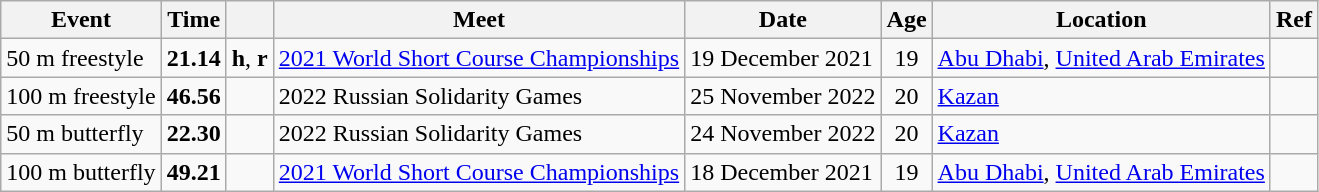<table class="wikitable">
<tr>
<th>Event</th>
<th>Time</th>
<th></th>
<th>Meet</th>
<th>Date</th>
<th>Age</th>
<th>Location</th>
<th>Ref</th>
</tr>
<tr>
<td>50 m freestyle</td>
<td style="text-align:center;"><strong>21.14</strong></td>
<td><strong>h</strong>, <strong>r</strong></td>
<td><a href='#'>2021 World Short Course Championships</a></td>
<td>19 December 2021</td>
<td style="text-align:center;">19</td>
<td><a href='#'>Abu Dhabi</a>, <a href='#'>United Arab Emirates</a></td>
<td style="text-align:center;"></td>
</tr>
<tr>
<td>100 m freestyle</td>
<td style="text-align:center;"><strong>46.56</strong></td>
<td></td>
<td>2022 Russian Solidarity Games</td>
<td>25 November 2022</td>
<td style="text-align:center;">20</td>
<td><a href='#'>Kazan</a></td>
<td style="text-align:center;"></td>
</tr>
<tr>
<td>50 m butterfly</td>
<td style="text-align:center;"><strong>22.30</strong></td>
<td></td>
<td>2022 Russian Solidarity Games</td>
<td>24 November 2022</td>
<td style="text-align:center;">20</td>
<td><a href='#'>Kazan</a></td>
<td style="text-align:center;"></td>
</tr>
<tr>
<td>100 m butterfly</td>
<td style="text-align:center;"><strong>49.21</strong></td>
<td></td>
<td><a href='#'>2021 World Short Course Championships</a></td>
<td>18 December 2021</td>
<td style="text-align:center;">19</td>
<td><a href='#'>Abu Dhabi</a>, <a href='#'>United Arab Emirates</a></td>
<td style="text-align:center;"></td>
</tr>
</table>
